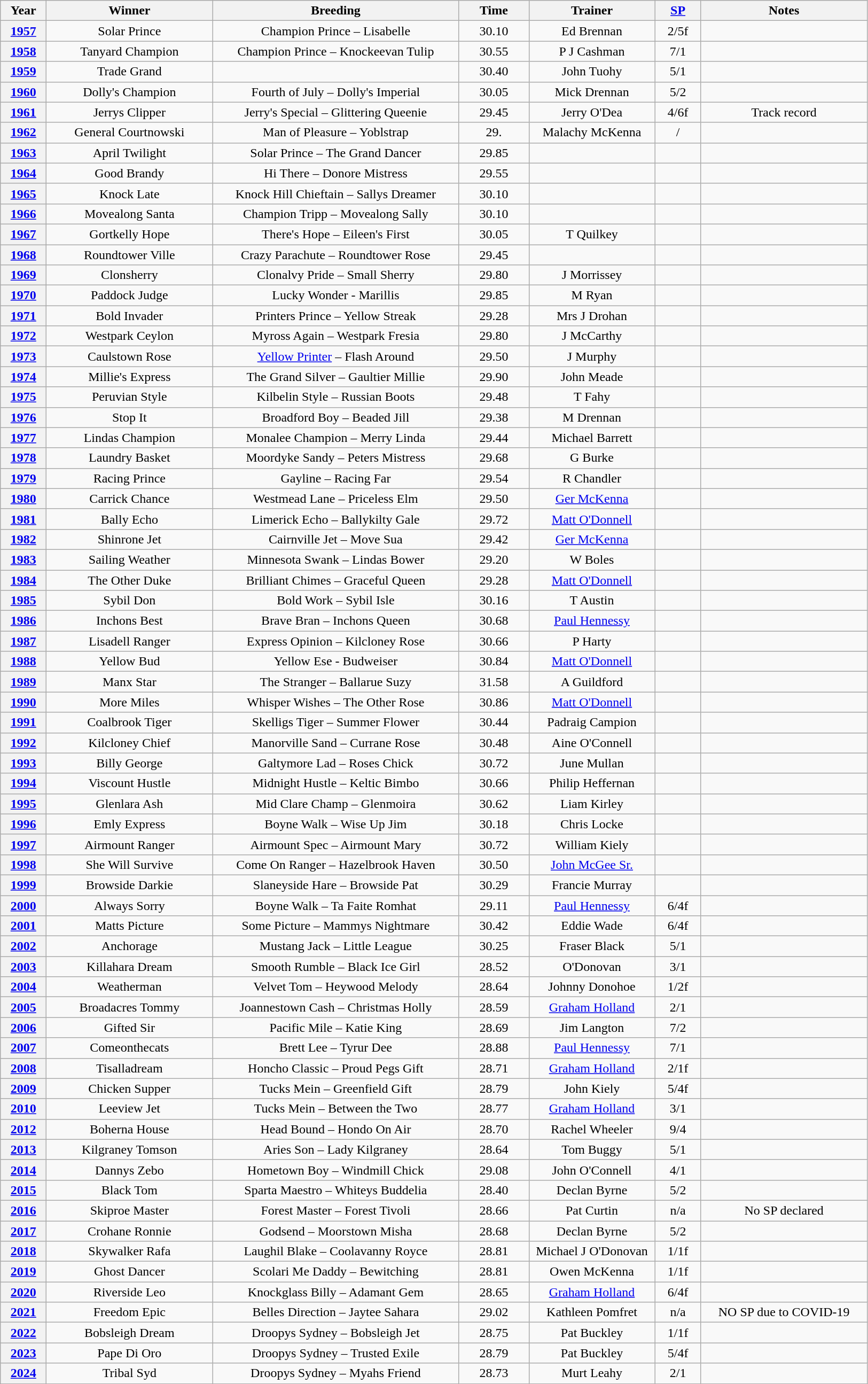<table class="wikitable" style="text-align:center">
<tr>
<th width=50>Year</th>
<th width=200>Winner</th>
<th width=300>Breeding</th>
<th width=80>Time</th>
<th width=150>Trainer</th>
<th width=50><a href='#'>SP</a></th>
<th width=200>Notes</th>
</tr>
<tr>
<th><a href='#'>1957</a></th>
<td>Solar Prince</td>
<td>Champion Prince – Lisabelle</td>
<td>30.10</td>
<td>Ed Brennan</td>
<td>2/5f</td>
<td></td>
</tr>
<tr>
<th><a href='#'>1958</a></th>
<td>Tanyard Champion</td>
<td>Champion Prince – Knockeevan Tulip</td>
<td>30.55</td>
<td>P J Cashman</td>
<td>7/1</td>
<td></td>
</tr>
<tr>
<th><a href='#'>1959</a></th>
<td>Trade Grand</td>
<td></td>
<td>30.40</td>
<td>John Tuohy</td>
<td>5/1</td>
<td></td>
</tr>
<tr>
<th><a href='#'>1960</a></th>
<td>Dolly's Champion</td>
<td>Fourth of July – Dolly's Imperial</td>
<td>30.05</td>
<td>Mick Drennan</td>
<td>5/2</td>
<td></td>
</tr>
<tr>
<th><a href='#'>1961</a></th>
<td>Jerrys Clipper</td>
<td>Jerry's Special – Glittering Queenie</td>
<td>29.45</td>
<td>Jerry O'Dea</td>
<td>4/6f</td>
<td>Track record</td>
</tr>
<tr>
<th><a href='#'>1962</a></th>
<td>General Courtnowski</td>
<td>Man of Pleasure – Yoblstrap</td>
<td>29.</td>
<td>Malachy McKenna</td>
<td>/</td>
<td></td>
</tr>
<tr>
<th><a href='#'>1963</a></th>
<td>April Twilight</td>
<td>Solar Prince – The Grand Dancer</td>
<td>29.85</td>
<td></td>
<td></td>
<td></td>
</tr>
<tr>
<th><a href='#'>1964</a></th>
<td>Good Brandy</td>
<td>Hi There – Donore Mistress</td>
<td>29.55</td>
<td></td>
<td></td>
<td></td>
</tr>
<tr>
<th><a href='#'>1965</a></th>
<td>Knock Late</td>
<td>Knock Hill Chieftain – Sallys Dreamer</td>
<td>30.10</td>
<td></td>
<td></td>
<td></td>
</tr>
<tr>
<th><a href='#'>1966</a></th>
<td>Movealong Santa</td>
<td>Champion Tripp – Movealong Sally</td>
<td>30.10</td>
<td></td>
<td></td>
<td></td>
</tr>
<tr>
<th><a href='#'>1967</a></th>
<td>Gortkelly Hope</td>
<td>There's Hope – Eileen's First</td>
<td>30.05</td>
<td>T Quilkey</td>
<td></td>
<td></td>
</tr>
<tr>
<th><a href='#'>1968</a></th>
<td>Roundtower Ville</td>
<td>Crazy Parachute – Roundtower Rose</td>
<td>29.45</td>
<td></td>
<td></td>
<td></td>
</tr>
<tr>
<th><a href='#'>1969</a></th>
<td>Clonsherry</td>
<td>Clonalvy Pride – Small Sherry</td>
<td>29.80</td>
<td>J Morrissey</td>
<td></td>
<td></td>
</tr>
<tr>
<th><a href='#'>1970</a></th>
<td>Paddock Judge</td>
<td>Lucky Wonder - Marillis</td>
<td>29.85</td>
<td>M Ryan</td>
<td></td>
<td></td>
</tr>
<tr>
<th><a href='#'>1971</a></th>
<td>Bold Invader</td>
<td>Printers Prince – Yellow Streak</td>
<td>29.28</td>
<td>Mrs J Drohan</td>
<td></td>
<td></td>
</tr>
<tr>
<th><a href='#'>1972</a></th>
<td>Westpark Ceylon</td>
<td>Myross Again – Westpark Fresia</td>
<td>29.80</td>
<td>J McCarthy</td>
<td></td>
<td></td>
</tr>
<tr>
<th><a href='#'>1973</a></th>
<td>Caulstown Rose</td>
<td><a href='#'>Yellow Printer</a> – Flash Around</td>
<td>29.50</td>
<td>J Murphy</td>
<td></td>
<td></td>
</tr>
<tr>
<th><a href='#'>1974</a></th>
<td>Millie's Express</td>
<td>The Grand Silver – Gaultier Millie</td>
<td>29.90</td>
<td>John Meade</td>
<td></td>
<td></td>
</tr>
<tr>
<th><a href='#'>1975</a></th>
<td>Peruvian Style</td>
<td>Kilbelin Style – Russian Boots</td>
<td>29.48</td>
<td>T Fahy</td>
<td></td>
<td></td>
</tr>
<tr>
<th><a href='#'>1976</a></th>
<td>Stop It</td>
<td>Broadford Boy – Beaded Jill</td>
<td>29.38</td>
<td>M Drennan</td>
<td></td>
<td></td>
</tr>
<tr>
<th><a href='#'>1977</a></th>
<td>Lindas Champion</td>
<td>Monalee Champion – Merry Linda</td>
<td>29.44</td>
<td>Michael Barrett</td>
<td></td>
<td></td>
</tr>
<tr>
<th><a href='#'>1978</a></th>
<td>Laundry Basket</td>
<td>Moordyke Sandy – Peters Mistress</td>
<td>29.68</td>
<td>G Burke</td>
<td></td>
<td></td>
</tr>
<tr>
<th><a href='#'>1979</a></th>
<td>Racing Prince</td>
<td>Gayline – Racing Far</td>
<td>29.54</td>
<td>R Chandler</td>
<td></td>
<td></td>
</tr>
<tr>
<th><a href='#'>1980</a></th>
<td>Carrick Chance</td>
<td>Westmead Lane – Priceless Elm</td>
<td>29.50</td>
<td><a href='#'>Ger McKenna</a></td>
<td></td>
<td></td>
</tr>
<tr>
<th><a href='#'>1981</a></th>
<td>Bally Echo</td>
<td>Limerick Echo – Ballykilty Gale</td>
<td>29.72</td>
<td><a href='#'>Matt O'Donnell</a></td>
<td></td>
<td></td>
</tr>
<tr>
<th><a href='#'>1982</a></th>
<td>Shinrone Jet</td>
<td>Cairnville Jet – Move Sua</td>
<td>29.42</td>
<td><a href='#'>Ger McKenna</a></td>
<td></td>
<td></td>
</tr>
<tr>
<th><a href='#'>1983</a></th>
<td>Sailing Weather</td>
<td>Minnesota Swank – Lindas Bower</td>
<td>29.20</td>
<td>W Boles</td>
<td></td>
<td></td>
</tr>
<tr>
<th><a href='#'>1984</a></th>
<td>The Other Duke</td>
<td>Brilliant Chimes – Graceful Queen</td>
<td>29.28</td>
<td><a href='#'>Matt O'Donnell</a></td>
<td></td>
<td></td>
</tr>
<tr>
<th><a href='#'>1985</a></th>
<td>Sybil Don</td>
<td>Bold Work – Sybil Isle</td>
<td>30.16</td>
<td>T Austin</td>
<td></td>
<td></td>
</tr>
<tr>
<th><a href='#'>1986</a></th>
<td>Inchons Best</td>
<td>Brave Bran – Inchons Queen</td>
<td>30.68</td>
<td><a href='#'>Paul Hennessy</a></td>
<td></td>
<td></td>
</tr>
<tr>
<th><a href='#'>1987</a></th>
<td>Lisadell Ranger</td>
<td>Express Opinion – Kilcloney Rose</td>
<td>30.66</td>
<td>P Harty</td>
<td></td>
<td></td>
</tr>
<tr>
<th><a href='#'>1988</a></th>
<td>Yellow Bud</td>
<td>Yellow Ese - Budweiser</td>
<td>30.84</td>
<td><a href='#'>Matt O'Donnell</a></td>
<td></td>
<td></td>
</tr>
<tr>
<th><a href='#'>1989</a></th>
<td>Manx Star</td>
<td>The Stranger – Ballarue Suzy</td>
<td>31.58</td>
<td>A Guildford</td>
<td></td>
<td></td>
</tr>
<tr>
<th><a href='#'>1990</a></th>
<td>More Miles</td>
<td>Whisper Wishes – The Other Rose</td>
<td>30.86</td>
<td><a href='#'>Matt O'Donnell</a></td>
<td></td>
<td></td>
</tr>
<tr>
<th><a href='#'>1991</a></th>
<td>Coalbrook Tiger</td>
<td>Skelligs Tiger – Summer Flower</td>
<td>30.44</td>
<td>Padraig Campion</td>
<td></td>
<td></td>
</tr>
<tr>
<th><a href='#'>1992</a></th>
<td>Kilcloney Chief</td>
<td>Manorville Sand – Currane Rose</td>
<td>30.48</td>
<td>Aine O'Connell</td>
<td></td>
<td></td>
</tr>
<tr>
<th><a href='#'>1993</a></th>
<td>Billy George</td>
<td>Galtymore Lad – Roses Chick</td>
<td>30.72</td>
<td>June Mullan</td>
<td></td>
<td></td>
</tr>
<tr>
<th><a href='#'>1994</a></th>
<td>Viscount Hustle</td>
<td>Midnight Hustle – Keltic Bimbo</td>
<td>30.66</td>
<td>Philip Heffernan</td>
<td></td>
<td></td>
</tr>
<tr>
<th><a href='#'>1995</a></th>
<td>Glenlara Ash</td>
<td>Mid Clare Champ – Glenmoira</td>
<td>30.62</td>
<td>Liam Kirley</td>
<td></td>
<td></td>
</tr>
<tr>
<th><a href='#'>1996</a></th>
<td>Emly Express</td>
<td>Boyne Walk – Wise Up Jim</td>
<td>30.18</td>
<td>Chris Locke</td>
<td></td>
<td></td>
</tr>
<tr>
<th><a href='#'>1997</a></th>
<td>Airmount Ranger</td>
<td>Airmount Spec – Airmount Mary</td>
<td>30.72</td>
<td>William Kiely</td>
<td></td>
<td></td>
</tr>
<tr>
<th><a href='#'>1998</a></th>
<td>She Will Survive</td>
<td>Come On Ranger – Hazelbrook Haven</td>
<td>30.50</td>
<td><a href='#'>John McGee Sr.</a></td>
<td></td>
<td></td>
</tr>
<tr>
<th><a href='#'>1999</a></th>
<td>Browside Darkie</td>
<td>Slaneyside Hare – Browside Pat</td>
<td>30.29</td>
<td>Francie Murray</td>
<td></td>
<td></td>
</tr>
<tr>
<th><a href='#'>2000</a></th>
<td>Always Sorry</td>
<td>Boyne Walk – Ta Faite Romhat</td>
<td>29.11</td>
<td><a href='#'>Paul Hennessy</a></td>
<td>6/4f</td>
<td></td>
</tr>
<tr>
<th><a href='#'>2001</a></th>
<td>Matts Picture</td>
<td>Some Picture – Mammys Nightmare</td>
<td>30.42</td>
<td>Eddie Wade</td>
<td>6/4f</td>
<td></td>
</tr>
<tr>
<th><a href='#'>2002</a></th>
<td>Anchorage</td>
<td>Mustang Jack – Little League</td>
<td>30.25</td>
<td>Fraser Black</td>
<td>5/1</td>
<td></td>
</tr>
<tr>
<th><a href='#'>2003</a></th>
<td>Killahara Dream</td>
<td>Smooth Rumble – Black Ice Girl</td>
<td>28.52</td>
<td>O'Donovan</td>
<td>3/1</td>
<td></td>
</tr>
<tr>
<th><a href='#'>2004</a></th>
<td>Weatherman</td>
<td>Velvet Tom – Heywood Melody</td>
<td>28.64</td>
<td>Johnny Donohoe</td>
<td>1/2f</td>
<td></td>
</tr>
<tr>
<th><a href='#'>2005</a></th>
<td>Broadacres Tommy</td>
<td>Joannestown Cash – Christmas Holly</td>
<td>28.59</td>
<td><a href='#'>Graham Holland</a></td>
<td>2/1</td>
<td></td>
</tr>
<tr>
<th><a href='#'>2006</a></th>
<td>Gifted Sir</td>
<td>Pacific Mile – Katie King</td>
<td>28.69</td>
<td>Jim Langton</td>
<td>7/2</td>
<td></td>
</tr>
<tr>
<th><a href='#'>2007</a></th>
<td>Comeonthecats</td>
<td>Brett Lee – Tyrur Dee</td>
<td>28.88</td>
<td><a href='#'>Paul Hennessy</a></td>
<td>7/1</td>
<td></td>
</tr>
<tr>
<th><a href='#'>2008</a></th>
<td>Tisalladream</td>
<td>Honcho Classic – Proud Pegs Gift</td>
<td>28.71</td>
<td><a href='#'>Graham Holland</a></td>
<td>2/1f</td>
<td></td>
</tr>
<tr>
<th><a href='#'>2009</a></th>
<td>Chicken Supper</td>
<td>Tucks Mein – Greenfield Gift</td>
<td>28.79</td>
<td>John Kiely</td>
<td>5/4f</td>
<td></td>
</tr>
<tr>
<th><a href='#'>2010</a></th>
<td>Leeview Jet </td>
<td>Tucks Mein – Between the Two</td>
<td>28.77</td>
<td><a href='#'>Graham Holland</a></td>
<td>3/1</td>
<td></td>
</tr>
<tr>
<th><a href='#'>2012</a></th>
<td>Boherna House </td>
<td>Head Bound – Hondo On Air</td>
<td>28.70</td>
<td>Rachel Wheeler</td>
<td>9/4</td>
<td></td>
</tr>
<tr>
<th><a href='#'>2013</a></th>
<td>Kilgraney Tomson </td>
<td>Aries Son – Lady Kilgraney</td>
<td>28.64</td>
<td>Tom Buggy</td>
<td>5/1</td>
<td></td>
</tr>
<tr>
<th><a href='#'>2014</a></th>
<td>Dannys Zebo </td>
<td>Hometown Boy – Windmill Chick</td>
<td>29.08</td>
<td>John O'Connell</td>
<td>4/1</td>
<td></td>
</tr>
<tr>
<th><a href='#'>2015</a></th>
<td>Black Tom </td>
<td>Sparta Maestro – Whiteys Buddelia</td>
<td>28.40</td>
<td>Declan Byrne</td>
<td>5/2</td>
<td></td>
</tr>
<tr>
<th><a href='#'>2016</a></th>
<td>Skiproe Master </td>
<td>Forest Master – Forest Tivoli</td>
<td>28.66</td>
<td>Pat Curtin</td>
<td>n/a</td>
<td>No SP declared</td>
</tr>
<tr>
<th><a href='#'>2017</a></th>
<td>Crohane Ronnie </td>
<td>Godsend – Moorstown Misha</td>
<td>28.68</td>
<td>Declan Byrne</td>
<td>5/2</td>
<td></td>
</tr>
<tr>
<th><a href='#'>2018</a></th>
<td>Skywalker Rafa </td>
<td>Laughil Blake – Coolavanny Royce</td>
<td>28.81</td>
<td>Michael J O'Donovan</td>
<td>1/1f</td>
<td></td>
</tr>
<tr>
<th><a href='#'>2019</a></th>
<td>Ghost Dancer</td>
<td>Scolari Me Daddy – Bewitching</td>
<td>28.81</td>
<td>Owen McKenna</td>
<td>1/1f</td>
<td></td>
</tr>
<tr>
<th><a href='#'>2020</a></th>
<td>Riverside Leo</td>
<td>Knockglass Billy – Adamant Gem</td>
<td>28.65</td>
<td><a href='#'>Graham Holland</a></td>
<td>6/4f</td>
<td></td>
</tr>
<tr>
<th><a href='#'>2021</a></th>
<td>Freedom Epic</td>
<td>Belles Direction – Jaytee Sahara</td>
<td>29.02</td>
<td>Kathleen Pomfret</td>
<td>n/a</td>
<td>NO SP due to COVID-19</td>
</tr>
<tr>
<th><a href='#'>2022</a></th>
<td>Bobsleigh Dream</td>
<td>Droopys Sydney – Bobsleigh Jet</td>
<td>28.75</td>
<td>Pat Buckley</td>
<td>1/1f</td>
<td></td>
</tr>
<tr>
<th><a href='#'>2023</a></th>
<td>Pape Di Oro</td>
<td>Droopys Sydney – Trusted Exile</td>
<td>28.79</td>
<td>Pat Buckley</td>
<td>5/4f</td>
<td></td>
</tr>
<tr>
<th><a href='#'>2024</a></th>
<td>Tribal Syd</td>
<td>Droopys Sydney – Myahs Friend</td>
<td>28.73</td>
<td>Murt Leahy</td>
<td>2/1</td>
<td></td>
</tr>
</table>
